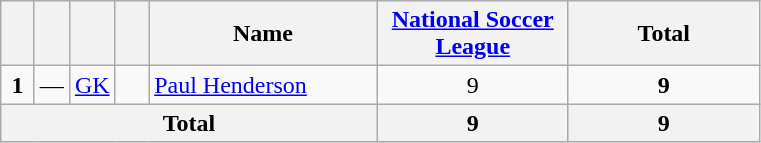<table class="wikitable" style="text-align:center">
<tr>
<th width=15></th>
<th width=15></th>
<th width=15></th>
<th width=15></th>
<th width=145>Name</th>
<th width=120><a href='#'>National Soccer League</a></th>
<th width=120>Total</th>
</tr>
<tr>
<td><strong>1</strong></td>
<td>—</td>
<td><a href='#'>GK</a></td>
<td></td>
<td align=left><a href='#'>Paul Henderson</a></td>
<td>9</td>
<td><strong>9</strong></td>
</tr>
<tr>
<th colspan="5"><strong>Total</strong></th>
<th>9</th>
<th>9</th>
</tr>
</table>
